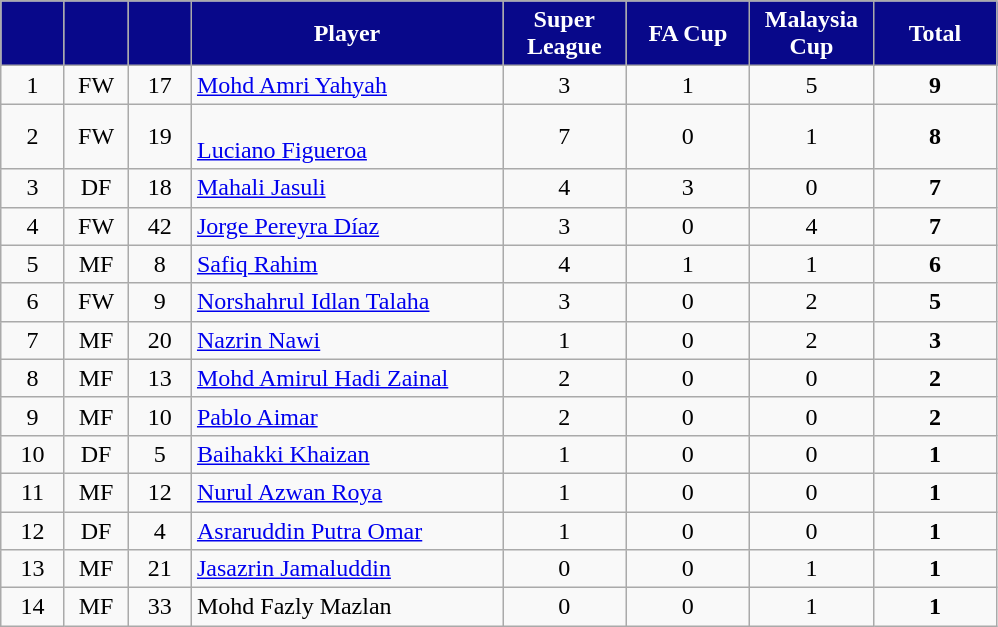<table class="wikitable" style="font-size: 100%; text-align: center;">
<tr>
<th style="background:#08088A; color:white; width:35px;"></th>
<th style="background:#08088A; color:white; width:35px;"></th>
<th style="background:#08088A; color:white; width:35px;"></th>
<th style="background:#08088A; color:white; width:200px;">Player</th>
<th style="background:#08088A; color:white; width:75px;">Super League</th>
<th style="background:#08088A; color:white; width:75px;">FA Cup</th>
<th style="background:#08088A; color:white; width:75px;">Malaysia Cup</th>
<th style="background:#08088A; color:white; width:75px;">Total</th>
</tr>
<tr>
<td>1</td>
<td>FW</td>
<td>17</td>
<td align=left> <a href='#'>Mohd Amri Yahyah</a></td>
<td>3</td>
<td>1</td>
<td>5</td>
<td><strong>9</strong></td>
</tr>
<tr>
<td>2</td>
<td>FW</td>
<td>19</td>
<td align=left><br><a href='#'>Luciano Figueroa</a></td>
<td>7</td>
<td>0</td>
<td>1</td>
<td><strong>8</strong></td>
</tr>
<tr>
<td>3</td>
<td>DF</td>
<td>18</td>
<td align=left> <a href='#'>Mahali Jasuli</a></td>
<td>4</td>
<td>3</td>
<td>0</td>
<td><strong>7</strong></td>
</tr>
<tr>
<td>4</td>
<td>FW</td>
<td>42</td>
<td align=left> <a href='#'>Jorge Pereyra Díaz</a></td>
<td>3</td>
<td>0</td>
<td>4</td>
<td><strong>7</strong></td>
</tr>
<tr>
<td>5</td>
<td>MF</td>
<td>8</td>
<td align=left> <a href='#'>Safiq Rahim</a></td>
<td>4</td>
<td>1</td>
<td>1</td>
<td><strong>6</strong></td>
</tr>
<tr>
<td>6</td>
<td>FW</td>
<td>9</td>
<td align=left> <a href='#'>Norshahrul Idlan Talaha</a></td>
<td>3</td>
<td>0</td>
<td>2</td>
<td><strong>5</strong></td>
</tr>
<tr>
<td>7</td>
<td>MF</td>
<td>20</td>
<td align=left> <a href='#'>Nazrin Nawi</a></td>
<td>1</td>
<td>0</td>
<td>2</td>
<td><strong>3</strong></td>
</tr>
<tr>
<td>8</td>
<td>MF</td>
<td>13</td>
<td align=left> <a href='#'>Mohd Amirul Hadi Zainal</a></td>
<td>2</td>
<td>0</td>
<td>0</td>
<td><strong>2</strong></td>
</tr>
<tr>
<td>9</td>
<td>MF</td>
<td>10</td>
<td align=left> <a href='#'>Pablo Aimar</a></td>
<td>2</td>
<td>0</td>
<td>0</td>
<td><strong>2</strong></td>
</tr>
<tr>
<td>10</td>
<td>DF</td>
<td>5</td>
<td align=left> <a href='#'>Baihakki Khaizan</a></td>
<td>1</td>
<td>0</td>
<td>0</td>
<td><strong>1</strong></td>
</tr>
<tr>
<td>11</td>
<td>MF</td>
<td>12</td>
<td align=left> <a href='#'>Nurul Azwan Roya</a></td>
<td>1</td>
<td>0</td>
<td>0</td>
<td><strong>1</strong></td>
</tr>
<tr>
<td>12</td>
<td>DF</td>
<td>4</td>
<td align=left> <a href='#'>Asraruddin Putra Omar</a></td>
<td>1</td>
<td>0</td>
<td>0</td>
<td><strong>1</strong></td>
</tr>
<tr>
<td>13</td>
<td>MF</td>
<td>21</td>
<td align=left> <a href='#'>Jasazrin Jamaluddin</a></td>
<td>0</td>
<td>0</td>
<td>1</td>
<td><strong>1</strong></td>
</tr>
<tr>
<td>14</td>
<td>MF</td>
<td>33</td>
<td align=left> Mohd Fazly Mazlan</td>
<td>0</td>
<td>0</td>
<td>1</td>
<td><strong>1</strong></td>
</tr>
</table>
